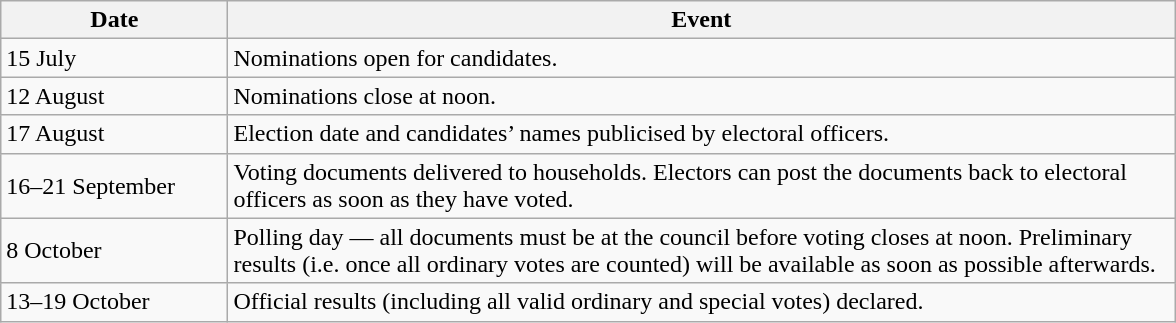<table class="wikitable" style="width:62%;">
<tr>
<th style="width:12%;">Date</th>
<th style="width:50%;">Event</th>
</tr>
<tr>
<td>15 July</td>
<td>Nominations open for candidates.</td>
</tr>
<tr>
<td>12 August</td>
<td>Nominations close at noon.</td>
</tr>
<tr>
<td>17 August</td>
<td>Election date and candidates’ names publicised by electoral officers.</td>
</tr>
<tr>
<td>16–21 September</td>
<td>Voting documents delivered to households. Electors can post the documents back to electoral officers as soon as they have voted.</td>
</tr>
<tr>
<td>8 October</td>
<td>Polling day — all documents must be at the council before voting closes at noon. Preliminary results (i.e. once all ordinary votes are counted) will be available as soon as possible afterwards.</td>
</tr>
<tr>
<td>13–19 October</td>
<td>Official results (including all valid ordinary and special votes) declared.</td>
</tr>
</table>
